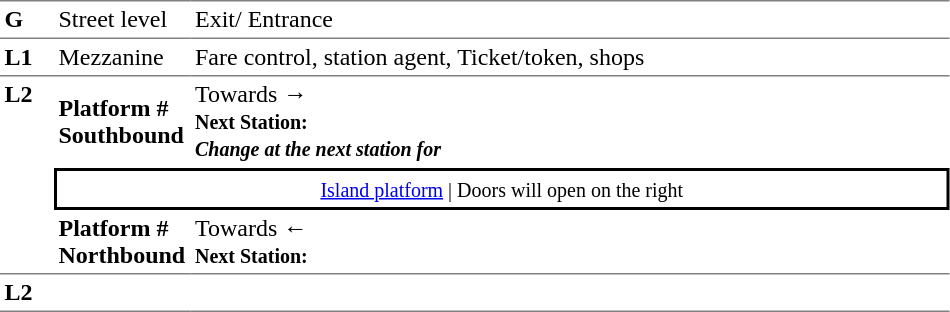<table table border=0 cellspacing=0 cellpadding=3>
<tr>
<td style="border-top:solid 1px gray;border-bottom:solid 1px gray;" width=30 valign=top><strong>G</strong></td>
<td style="border-top:solid 1px gray;border-bottom:solid 1px gray;" width=85 valign=top>Street level</td>
<td style="border-top:solid 1px gray;border-bottom:solid 1px gray;" width=500 valign=top>Exit/ Entrance</td>
</tr>
<tr>
<td style="border-bottom:solid 1px gray;"><strong>L1</strong></td>
<td style="border-bottom:solid 1px gray;">Mezzanine</td>
<td style="border-bottom:solid 1px gray;">Fare control, station agent, Ticket/token, shops</td>
</tr>
<tr>
<td style="border-bottom:solid 1px gray;" width=30 rowspan=3 valign=top><strong>L2</strong></td>
<td style="border-bottom:solid 1px white;" width=85><span><strong>Platform #</strong><br><strong>Southbound</strong></span></td>
<td style="border-bottom:solid 1px white;" width=500>Towards → <br><small><strong>Next Station:</strong> <br><strong><em>Change at the next station for </em></strong></small></td>
</tr>
<tr>
<td style="border-top:solid 2px black;border-right:solid 2px black;border-left:solid 2px black;border-bottom:solid 2px black;text-align:center;" colspan=2><small><a href='#'>Island platform</a> | Doors will open on the right </small></td>
</tr>
<tr>
<td style="border-bottom:solid 1px gray;" width=85><span><strong>Platform #</strong><br><strong>Northbound</strong></span></td>
<td style="border-bottom:solid 1px gray;" width="500">Towards ← <br><small><strong>Next Station:</strong> </small></td>
</tr>
<tr>
<td style="border-bottom:solid 1px gray;" width=30 rowspan=2 valign=top><strong>L2</strong></td>
<td style="border-bottom:solid 1px gray;" width=85></td>
<td style="border-bottom:solid 1px gray;" width=500></td>
</tr>
</table>
